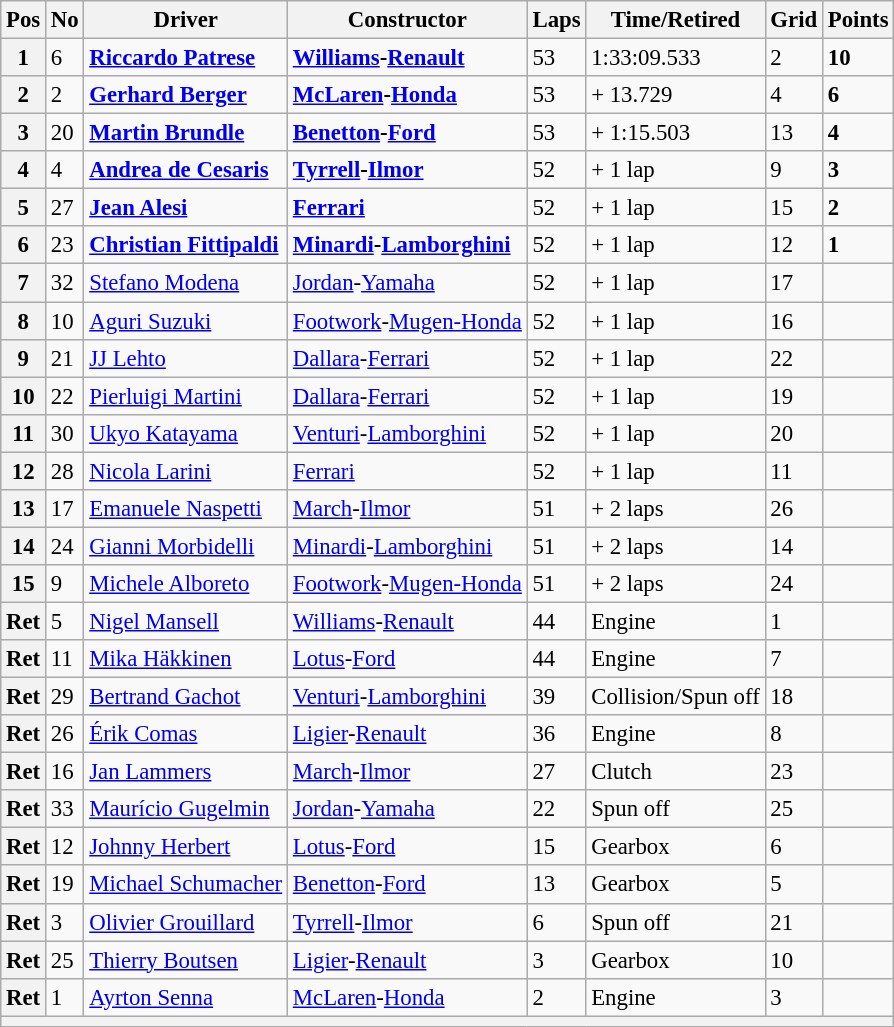<table class="wikitable" style="font-size: 95%;">
<tr>
<th>Pos</th>
<th>No</th>
<th>Driver</th>
<th>Constructor</th>
<th>Laps</th>
<th>Time/Retired</th>
<th>Grid</th>
<th>Points</th>
</tr>
<tr>
<th>1</th>
<td>6</td>
<td> <strong><a href='#'>Riccardo Patrese</a></strong></td>
<td><strong><a href='#'>Williams</a>-<a href='#'>Renault</a></strong></td>
<td>53</td>
<td>1:33:09.533</td>
<td>2</td>
<td><strong>10</strong></td>
</tr>
<tr>
<th>2</th>
<td>2</td>
<td> <strong><a href='#'>Gerhard Berger</a></strong></td>
<td><strong><a href='#'>McLaren</a>-<a href='#'>Honda</a></strong></td>
<td>53</td>
<td>+ 13.729</td>
<td>4</td>
<td><strong>6</strong></td>
</tr>
<tr>
<th>3</th>
<td>20</td>
<td> <strong><a href='#'>Martin Brundle</a></strong></td>
<td><strong><a href='#'>Benetton</a>-<a href='#'>Ford</a></strong></td>
<td>53</td>
<td>+ 1:15.503</td>
<td>13</td>
<td><strong>4</strong></td>
</tr>
<tr>
<th>4</th>
<td>4</td>
<td> <strong><a href='#'>Andrea de Cesaris</a></strong></td>
<td><strong><a href='#'>Tyrrell</a>-<a href='#'>Ilmor</a></strong></td>
<td>52</td>
<td>+ 1 lap</td>
<td>9</td>
<td><strong>3</strong></td>
</tr>
<tr>
<th>5</th>
<td>27</td>
<td> <strong><a href='#'>Jean Alesi</a></strong></td>
<td><strong><a href='#'>Ferrari</a></strong></td>
<td>52</td>
<td>+ 1 lap</td>
<td>15</td>
<td><strong>2</strong></td>
</tr>
<tr>
<th>6</th>
<td>23</td>
<td> <strong><a href='#'>Christian Fittipaldi</a></strong></td>
<td><strong><a href='#'>Minardi</a>-<a href='#'>Lamborghini</a></strong></td>
<td>52</td>
<td>+ 1 lap</td>
<td>12</td>
<td><strong>1</strong></td>
</tr>
<tr>
<th>7</th>
<td>32</td>
<td> <a href='#'>Stefano Modena</a></td>
<td><a href='#'>Jordan</a>-<a href='#'>Yamaha</a></td>
<td>52</td>
<td>+ 1 lap</td>
<td>17</td>
<td></td>
</tr>
<tr>
<th>8</th>
<td>10</td>
<td> <a href='#'>Aguri Suzuki</a></td>
<td><a href='#'>Footwork</a>-<a href='#'>Mugen-Honda</a></td>
<td>52</td>
<td>+ 1 lap</td>
<td>16</td>
<td></td>
</tr>
<tr>
<th>9</th>
<td>21</td>
<td> <a href='#'>JJ Lehto</a></td>
<td><a href='#'>Dallara</a>-<a href='#'>Ferrari</a></td>
<td>52</td>
<td>+ 1 lap</td>
<td>22</td>
<td></td>
</tr>
<tr>
<th>10</th>
<td>22</td>
<td> <a href='#'>Pierluigi Martini</a></td>
<td><a href='#'>Dallara</a>-<a href='#'>Ferrari</a></td>
<td>52</td>
<td>+ 1 lap</td>
<td>19</td>
<td></td>
</tr>
<tr>
<th>11</th>
<td>30</td>
<td> <a href='#'>Ukyo Katayama</a></td>
<td><a href='#'>Venturi</a>-<a href='#'>Lamborghini</a></td>
<td>52</td>
<td>+ 1 lap</td>
<td>20</td>
<td></td>
</tr>
<tr>
<th>12</th>
<td>28</td>
<td> <a href='#'>Nicola Larini</a></td>
<td><a href='#'>Ferrari</a></td>
<td>52</td>
<td>+ 1 lap</td>
<td>11</td>
<td></td>
</tr>
<tr>
<th>13</th>
<td>17</td>
<td> <a href='#'>Emanuele Naspetti</a></td>
<td><a href='#'>March</a>-<a href='#'>Ilmor</a></td>
<td>51</td>
<td>+ 2 laps</td>
<td>26</td>
<td></td>
</tr>
<tr>
<th>14</th>
<td>24</td>
<td> <a href='#'>Gianni Morbidelli</a></td>
<td><a href='#'>Minardi</a>-<a href='#'>Lamborghini</a></td>
<td>51</td>
<td>+ 2 laps</td>
<td>14</td>
<td></td>
</tr>
<tr>
<th>15</th>
<td>9</td>
<td> <a href='#'>Michele Alboreto</a></td>
<td><a href='#'>Footwork</a>-<a href='#'>Mugen-Honda</a></td>
<td>51</td>
<td>+ 2 laps</td>
<td>24</td>
<td></td>
</tr>
<tr>
<th>Ret</th>
<td>5</td>
<td> <a href='#'>Nigel Mansell</a></td>
<td><a href='#'>Williams</a>-<a href='#'>Renault</a></td>
<td>44</td>
<td>Engine</td>
<td>1</td>
<td></td>
</tr>
<tr>
<th>Ret</th>
<td>11</td>
<td> <a href='#'>Mika Häkkinen</a></td>
<td><a href='#'>Lotus</a>-<a href='#'>Ford</a></td>
<td>44</td>
<td>Engine</td>
<td>7</td>
<td></td>
</tr>
<tr>
<th>Ret</th>
<td>29</td>
<td> <a href='#'>Bertrand Gachot</a></td>
<td><a href='#'>Venturi</a>-<a href='#'>Lamborghini</a></td>
<td>39</td>
<td>Collision/Spun off</td>
<td>18</td>
<td></td>
</tr>
<tr>
<th>Ret</th>
<td>26</td>
<td> <a href='#'>Érik Comas</a></td>
<td><a href='#'>Ligier</a>-<a href='#'>Renault</a></td>
<td>36</td>
<td>Engine</td>
<td>8</td>
<td></td>
</tr>
<tr>
<th>Ret</th>
<td>16</td>
<td> <a href='#'>Jan Lammers</a></td>
<td><a href='#'>March</a>-<a href='#'>Ilmor</a></td>
<td>27</td>
<td>Clutch</td>
<td>23</td>
<td></td>
</tr>
<tr>
<th>Ret</th>
<td>33</td>
<td> <a href='#'>Maurício Gugelmin</a></td>
<td><a href='#'>Jordan</a>-<a href='#'>Yamaha</a></td>
<td>22</td>
<td>Spun off</td>
<td>25</td>
<td></td>
</tr>
<tr>
<th>Ret</th>
<td>12</td>
<td> <a href='#'>Johnny Herbert</a></td>
<td><a href='#'>Lotus</a>-<a href='#'>Ford</a></td>
<td>15</td>
<td>Gearbox</td>
<td>6</td>
<td></td>
</tr>
<tr>
<th>Ret</th>
<td>19</td>
<td> <a href='#'>Michael Schumacher</a></td>
<td><a href='#'>Benetton</a>-<a href='#'>Ford</a></td>
<td>13</td>
<td>Gearbox</td>
<td>5</td>
<td></td>
</tr>
<tr>
<th>Ret</th>
<td>3</td>
<td> <a href='#'>Olivier Grouillard</a></td>
<td><a href='#'>Tyrrell</a>-<a href='#'>Ilmor</a></td>
<td>6</td>
<td>Spun off</td>
<td>21</td>
<td></td>
</tr>
<tr>
<th>Ret</th>
<td>25</td>
<td> <a href='#'>Thierry Boutsen</a></td>
<td><a href='#'>Ligier</a>-<a href='#'>Renault</a></td>
<td>3</td>
<td>Gearbox</td>
<td>10</td>
<td></td>
</tr>
<tr>
<th>Ret</th>
<td>1</td>
<td> <a href='#'>Ayrton Senna</a></td>
<td><a href='#'>McLaren</a>-<a href='#'>Honda</a></td>
<td>2</td>
<td>Engine</td>
<td>3</td>
<td></td>
</tr>
<tr>
<th colspan="8"></th>
</tr>
</table>
